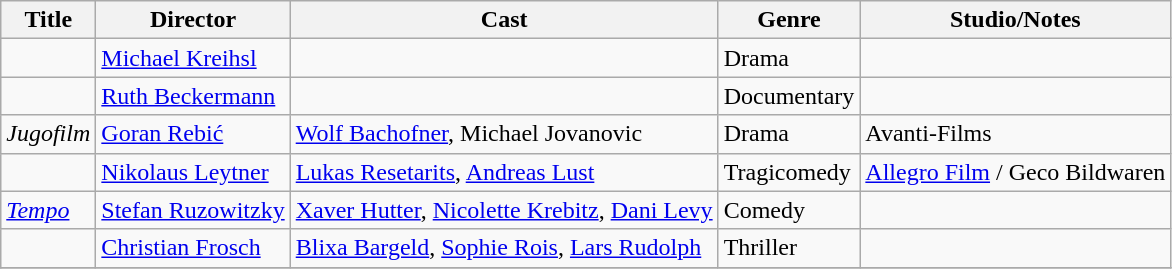<table class="wikitable">
<tr>
<th>Title</th>
<th>Director</th>
<th>Cast</th>
<th>Genre</th>
<th>Studio/Notes</th>
</tr>
<tr>
<td></td>
<td><a href='#'>Michael Kreihsl</a></td>
<td></td>
<td>Drama</td>
<td></td>
</tr>
<tr>
<td></td>
<td><a href='#'>Ruth Beckermann</a></td>
<td></td>
<td>Documentary</td>
<td></td>
</tr>
<tr>
<td><em>Jugofilm</em></td>
<td><a href='#'>Goran Rebić</a></td>
<td><a href='#'>Wolf Bachofner</a>, Michael Jovanovic</td>
<td>Drama</td>
<td>Avanti-Films</td>
</tr>
<tr>
<td></td>
<td><a href='#'>Nikolaus Leytner</a></td>
<td><a href='#'>Lukas Resetarits</a>, <a href='#'>Andreas Lust</a></td>
<td>Tragicomedy</td>
<td><a href='#'>Allegro Film</a> / Geco Bildwaren</td>
</tr>
<tr>
<td><em><a href='#'>Tempo</a></em></td>
<td><a href='#'>Stefan Ruzowitzky</a></td>
<td><a href='#'>Xaver Hutter</a>, <a href='#'>Nicolette Krebitz</a>, <a href='#'>Dani Levy</a></td>
<td>Comedy</td>
<td></td>
</tr>
<tr>
<td></td>
<td><a href='#'>Christian Frosch</a></td>
<td><a href='#'>Blixa Bargeld</a>, <a href='#'>Sophie Rois</a>, <a href='#'>Lars Rudolph</a></td>
<td>Thriller</td>
<td></td>
</tr>
<tr>
</tr>
</table>
